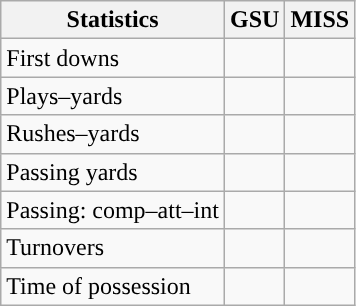<table class="wikitable" style="float:left">
<tr>
<th>Statistics</th>
<th>GSU</th>
<th>MISS</th>
</tr>
<tr>
<td>First downs</td>
<td></td>
<td></td>
</tr>
<tr>
<td>Plays–yards</td>
<td></td>
<td></td>
</tr>
<tr>
<td>Rushes–yards</td>
<td></td>
<td></td>
</tr>
<tr>
<td>Passing yards</td>
<td></td>
<td></td>
</tr>
<tr>
<td>Passing: comp–att–int</td>
<td></td>
<td></td>
</tr>
<tr>
<td>Turnovers</td>
<td></td>
<td></td>
</tr>
<tr>
<td>Time of possession</td>
<td></td>
<td></td>
</tr>
</table>
